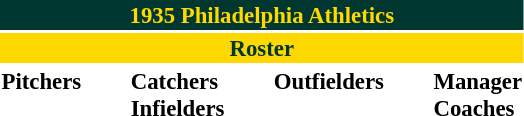<table class="toccolours" style="font-size: 95%;">
<tr>
<th colspan="10" style="background-color: #003831; color: #FFD800; text-align: center;">1935 Philadelphia Athletics</th>
</tr>
<tr>
<td colspan="10" style="background-color: #FFD800; color: #003831; text-align: center;"><strong>Roster</strong></td>
</tr>
<tr>
<td valign="top"><strong>Pitchers</strong><br>

















</td>
<td width="25px"></td>
<td valign="top"><strong>Catchers</strong><br>





<strong>Infielders</strong>








</td>
<td width="25px"></td>
<td valign="top"><strong>Outfielders</strong><br>



</td>
<td width="25px"></td>
<td valign="top"><strong>Manager</strong><br>
<strong>Coaches</strong>

</td>
</tr>
</table>
